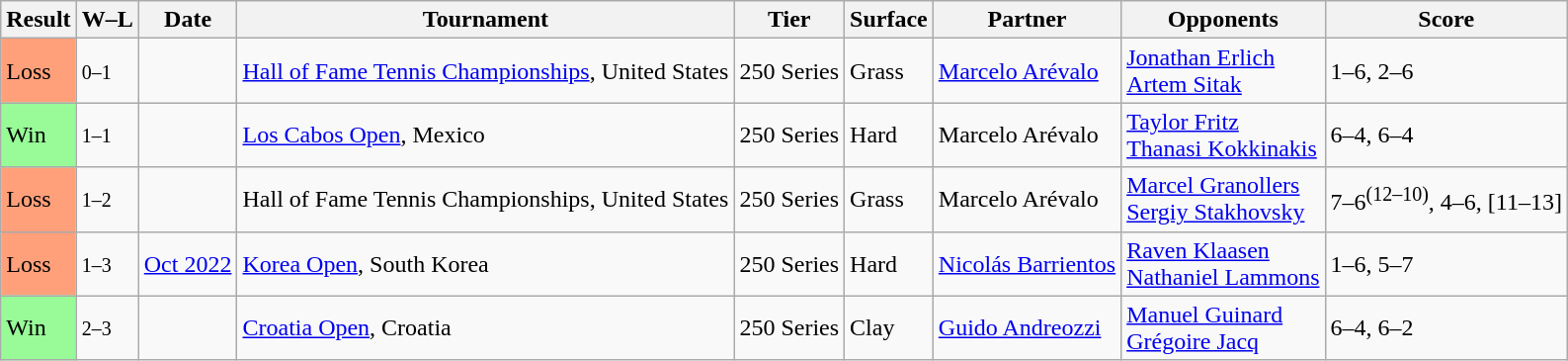<table class="sortable wikitable">
<tr>
<th>Result</th>
<th class="unsortable">W–L</th>
<th>Date</th>
<th>Tournament</th>
<th>Tier</th>
<th>Surface</th>
<th>Partner</th>
<th>Opponents</th>
<th class="unsortable">Score</th>
</tr>
<tr>
<td bgcolor=FFA07A>Loss</td>
<td><small>0–1</small></td>
<td><a href='#'></a></td>
<td><a href='#'>Hall of Fame Tennis Championships</a>, United States</td>
<td>250 Series</td>
<td>Grass</td>
<td> <a href='#'>Marcelo Arévalo</a></td>
<td> <a href='#'>Jonathan Erlich</a><br> <a href='#'>Artem Sitak</a></td>
<td>1–6, 2–6</td>
</tr>
<tr>
<td bgcolor=98FB98>Win</td>
<td><small>1–1</small></td>
<td><a href='#'></a></td>
<td><a href='#'>Los Cabos Open</a>, Mexico</td>
<td>250 Series</td>
<td>Hard</td>
<td> Marcelo Arévalo</td>
<td> <a href='#'>Taylor Fritz</a><br> <a href='#'>Thanasi Kokkinakis</a></td>
<td>6–4, 6–4</td>
</tr>
<tr>
<td bgcolor=FFA07A>Loss</td>
<td><small>1–2</small></td>
<td><a href='#'></a></td>
<td>Hall of Fame Tennis Championships, United States</td>
<td>250 Series</td>
<td>Grass</td>
<td> Marcelo Arévalo</td>
<td> <a href='#'>Marcel Granollers</a><br> <a href='#'>Sergiy Stakhovsky</a></td>
<td>7–6<sup>(12–10)</sup>, 4–6, [11–13]</td>
</tr>
<tr>
<td bgcolor=FFA07A>Loss</td>
<td><small>1–3</small></td>
<td><a href='#'>Oct 2022</a></td>
<td><a href='#'>Korea Open</a>, South Korea</td>
<td>250 Series</td>
<td>Hard</td>
<td> <a href='#'>Nicolás Barrientos</a></td>
<td> <a href='#'>Raven Klaasen</a> <br> <a href='#'>Nathaniel Lammons</a></td>
<td>1–6, 5–7</td>
</tr>
<tr>
<td bgcolor=98FB98>Win</td>
<td><small>2–3</small></td>
<td><a href='#'></a></td>
<td><a href='#'>Croatia Open</a>, Croatia</td>
<td>250 Series</td>
<td>Clay</td>
<td> <a href='#'>Guido Andreozzi</a></td>
<td> <a href='#'>Manuel Guinard</a><br> <a href='#'>Grégoire Jacq</a></td>
<td>6–4, 6–2</td>
</tr>
</table>
